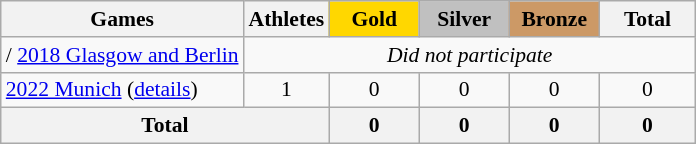<table class="wikitable" style="text-align:center; font-size:90%;">
<tr>
<th>Games</th>
<th>Athletes</th>
<td style="background:gold; width:3.7em; font-weight:bold;">Gold</td>
<td style="background:silver; width:3.7em; font-weight:bold;">Silver</td>
<td style="background:#cc9966; width:3.7em; font-weight:bold;">Bronze</td>
<th style="width:4em; font-weight:bold;">Total</th>
</tr>
<tr>
<td align=left>/ <a href='#'>2018 Glasgow and Berlin</a></td>
<td colspan=5><em>Did not participate</em></td>
</tr>
<tr>
<td align=left> <a href='#'>2022 Munich</a> (<a href='#'>details</a>)</td>
<td>1</td>
<td>0</td>
<td>0</td>
<td>0</td>
<td>0</td>
</tr>
<tr>
<th colspan=2>Total</th>
<th>0</th>
<th>0</th>
<th>0</th>
<th>0</th>
</tr>
</table>
